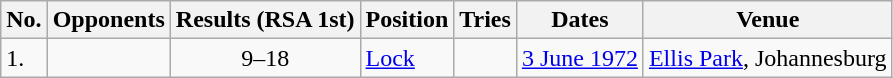<table class="wikitable unsortable">
<tr>
<th>No.</th>
<th>Opponents</th>
<th>Results (RSA 1st)</th>
<th>Position</th>
<th>Tries</th>
<th>Dates</th>
<th>Venue</th>
</tr>
<tr>
<td>1.</td>
<td></td>
<td align="center">9–18</td>
<td><a href='#'>Lock</a></td>
<td></td>
<td><a href='#'>3 June 1972</a></td>
<td><a href='#'>Ellis Park</a>, Johannesburg</td>
</tr>
</table>
